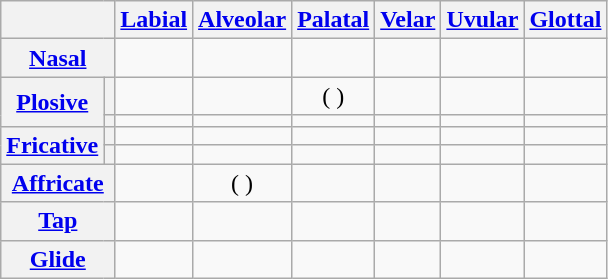<table class="wikitable" style="text-align: center;">
<tr>
<th colspan="2"></th>
<th><a href='#'>Labial</a></th>
<th><a href='#'>Alveolar</a></th>
<th><a href='#'>Palatal</a></th>
<th><a href='#'>Velar</a></th>
<th><a href='#'>Uvular</a></th>
<th><a href='#'>Glottal</a></th>
</tr>
<tr>
<th colspan="2"><a href='#'>Nasal</a></th>
<td></td>
<td></td>
<td></td>
<td> </td>
<td></td>
<td></td>
</tr>
<tr>
<th rowspan="2"><a href='#'>Plosive</a></th>
<th></th>
<td></td>
<td></td>
<td>( )</td>
<td></td>
<td></td>
<td> </td>
</tr>
<tr>
<th></th>
<td></td>
<td></td>
<td></td>
<td></td>
<td></td>
<td></td>
</tr>
<tr>
<th rowspan="2"><a href='#'>Fricative</a></th>
<th></th>
<td></td>
<td></td>
<td></td>
<td></td>
<td></td>
<td></td>
</tr>
<tr>
<th></th>
<td></td>
<td></td>
<td></td>
<td> </td>
<td></td>
<td></td>
</tr>
<tr>
<th colspan="2"><a href='#'>Affricate</a></th>
<td></td>
<td>( )</td>
<td></td>
<td></td>
<td></td>
<td></td>
</tr>
<tr>
<th colspan="2"><a href='#'>Tap</a></th>
<td></td>
<td> </td>
<td></td>
<td></td>
<td></td>
<td></td>
</tr>
<tr>
<th colspan="2"><a href='#'>Glide</a></th>
<td></td>
<td></td>
<td> </td>
<td></td>
<td></td>
<td></td>
</tr>
</table>
